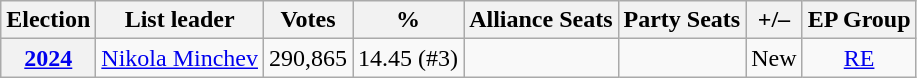<table class="wikitable" style="text-align:center">
<tr>
<th>Election</th>
<th>List leader</th>
<th>Votes</th>
<th>%</th>
<th>Alliance Seats</th>
<th>Party Seats</th>
<th>+/–</th>
<th>EP Group</th>
</tr>
<tr>
<th><a href='#'>2024</a></th>
<td><a href='#'>Nikola Minchev</a></td>
<td>290,865</td>
<td>14.45 (#3)</td>
<td></td>
<td></td>
<td>New</td>
<td><a href='#'>RE</a></td>
</tr>
</table>
